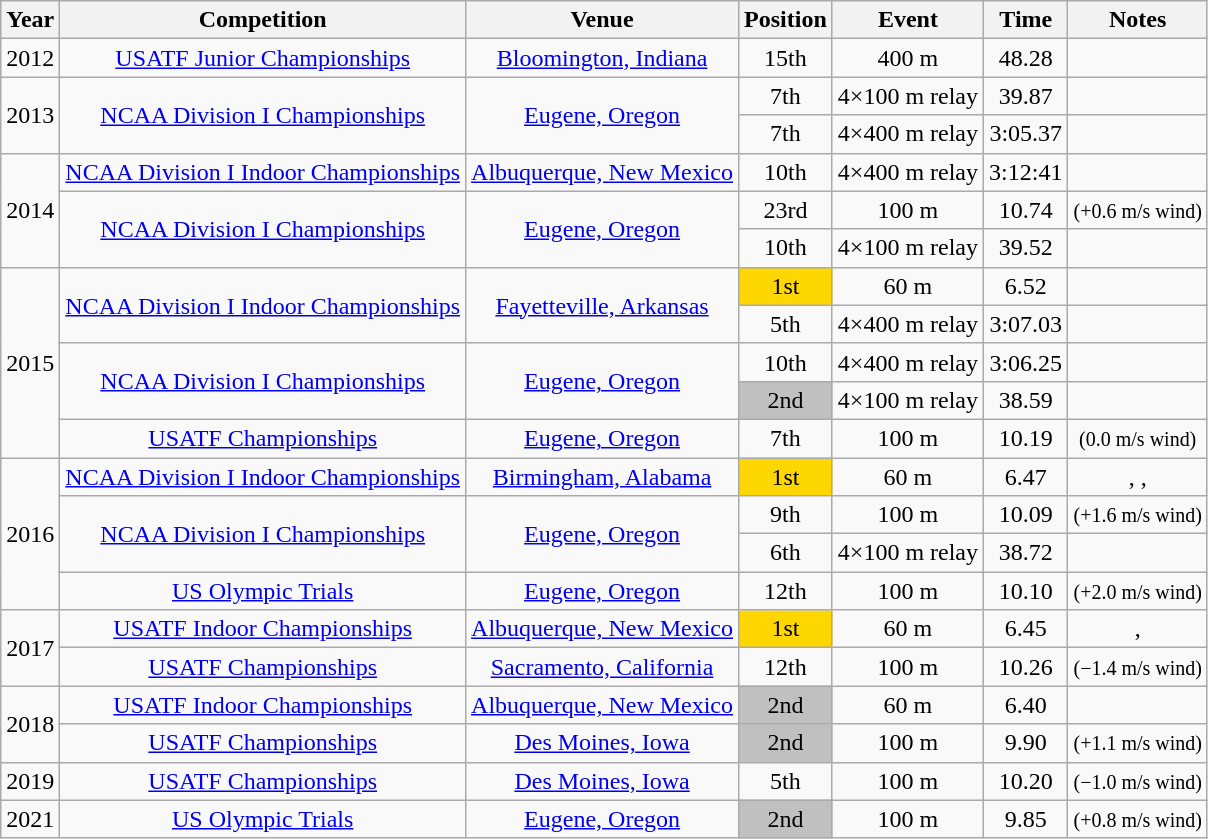<table class="wikitable sortable" style=text-align:center>
<tr>
<th>Year</th>
<th>Competition</th>
<th>Venue</th>
<th>Position</th>
<th>Event</th>
<th>Time</th>
<th>Notes</th>
</tr>
<tr>
<td>2012</td>
<td><a href='#'>USATF Junior Championships</a></td>
<td><a href='#'>Bloomington, Indiana</a></td>
<td>15th</td>
<td>400 m</td>
<td>48.28</td>
<td></td>
</tr>
<tr>
<td rowspan=2>2013</td>
<td rowspan=2><a href='#'>NCAA Division I Championships</a></td>
<td rowspan=2><a href='#'>Eugene, Oregon</a></td>
<td>7th</td>
<td data-sort-value="400 relay">4×100 m relay</td>
<td>39.87</td>
<td></td>
</tr>
<tr>
<td>7th</td>
<td data-sort-value="1600 relay">4×400 m relay</td>
<td data-sort-value="185.37">3:05.37</td>
<td></td>
</tr>
<tr>
<td rowspan=3>2014</td>
<td><a href='#'>NCAA Division I Indoor Championships</a></td>
<td><a href='#'>Albuquerque, New Mexico</a></td>
<td>10th</td>
<td data-sort-value="1600 relay">4×400 m relay</td>
<td data-sort-value="192.41">3:12:41</td>
<td></td>
</tr>
<tr>
<td rowspan=2><a href='#'>NCAA Division I Championships</a></td>
<td rowspan=2><a href='#'>Eugene, Oregon</a></td>
<td>23rd</td>
<td>100 m</td>
<td>10.74</td>
<td><small>(+0.6 m/s wind)</small></td>
</tr>
<tr>
<td>10th</td>
<td data-sort-value="400 relay">4×100 m relay</td>
<td>39.52</td>
<td></td>
</tr>
<tr>
<td rowspan=5>2015</td>
<td rowspan=2><a href='#'>NCAA Division I Indoor Championships</a></td>
<td rowspan=2><a href='#'>Fayetteville, Arkansas</a></td>
<td bgcolor=gold>1st</td>
<td>60 m</td>
<td>6.52</td>
<td></td>
</tr>
<tr>
<td>5th</td>
<td data-sort-value="1600 relay">4×400 m relay</td>
<td data-sort-value="187.03">3:07.03</td>
<td></td>
</tr>
<tr>
<td rowspan=2><a href='#'>NCAA Division I Championships</a></td>
<td rowspan=2><a href='#'>Eugene, Oregon</a></td>
<td>10th</td>
<td data-sort-value="1600 relay">4×400 m relay</td>
<td data-sort-value="186.25">3:06.25</td>
<td></td>
</tr>
<tr>
<td bgcolor=silver>2nd</td>
<td data-sort-value="400 relay">4×100 m relay</td>
<td>38.59</td>
<td></td>
</tr>
<tr>
<td><a href='#'>USATF Championships</a></td>
<td><a href='#'>Eugene, Oregon</a></td>
<td>7th</td>
<td>100 m</td>
<td>10.19</td>
<td><small>(0.0 m/s wind)</small></td>
</tr>
<tr>
<td rowspan=4>2016</td>
<td><a href='#'>NCAA Division I Indoor Championships</a></td>
<td><a href='#'>Birmingham, Alabama</a></td>
<td bgcolor=gold>1st</td>
<td>60 m</td>
<td>6.47</td>
<td>, , </td>
</tr>
<tr>
<td rowspan=2><a href='#'>NCAA Division I Championships</a></td>
<td rowspan=2><a href='#'>Eugene, Oregon</a></td>
<td>9th</td>
<td>100 m</td>
<td>10.09</td>
<td><small>(+1.6 m/s wind)</small> </td>
</tr>
<tr>
<td>6th</td>
<td data-sort-value="400 relay">4×100 m relay</td>
<td>38.72</td>
<td></td>
</tr>
<tr>
<td><a href='#'>US Olympic Trials</a></td>
<td><a href='#'>Eugene, Oregon</a></td>
<td>12th</td>
<td>100 m</td>
<td>10.10</td>
<td><small>(+2.0 m/s wind)</small></td>
</tr>
<tr>
<td rowspan=2>2017</td>
<td><a href='#'>USATF Indoor Championships</a></td>
<td><a href='#'>Albuquerque, New Mexico</a></td>
<td bgcolor=gold>1st</td>
<td>60 m</td>
<td>6.45</td>
<td>, </td>
</tr>
<tr>
<td><a href='#'>USATF Championships</a></td>
<td><a href='#'>Sacramento, California</a></td>
<td>12th</td>
<td>100 m</td>
<td>10.26</td>
<td><small>(−1.4 m/s wind)</small></td>
</tr>
<tr>
<td rowspan=2>2018</td>
<td><a href='#'>USATF Indoor Championships</a></td>
<td><a href='#'>Albuquerque, New Mexico</a></td>
<td bgcolor=silver>2nd</td>
<td>60 m</td>
<td>6.40</td>
<td></td>
</tr>
<tr>
<td><a href='#'>USATF Championships</a></td>
<td><a href='#'>Des Moines, Iowa</a></td>
<td bgcolor=silver>2nd</td>
<td>100 m</td>
<td>9.90</td>
<td><small>(+1.1 m/s wind)</small> </td>
</tr>
<tr>
<td>2019</td>
<td><a href='#'>USATF Championships</a></td>
<td><a href='#'>Des Moines, Iowa</a></td>
<td>5th</td>
<td>100 m</td>
<td>10.20</td>
<td><small>(−1.0 m/s wind)</small></td>
</tr>
<tr>
<td>2021</td>
<td><a href='#'>US Olympic Trials</a></td>
<td><a href='#'>Eugene, Oregon</a></td>
<td bgcolor=silver>2nd</td>
<td>100 m</td>
<td>9.85</td>
<td><small>(+0.8 m/s wind)</small> </td>
</tr>
</table>
